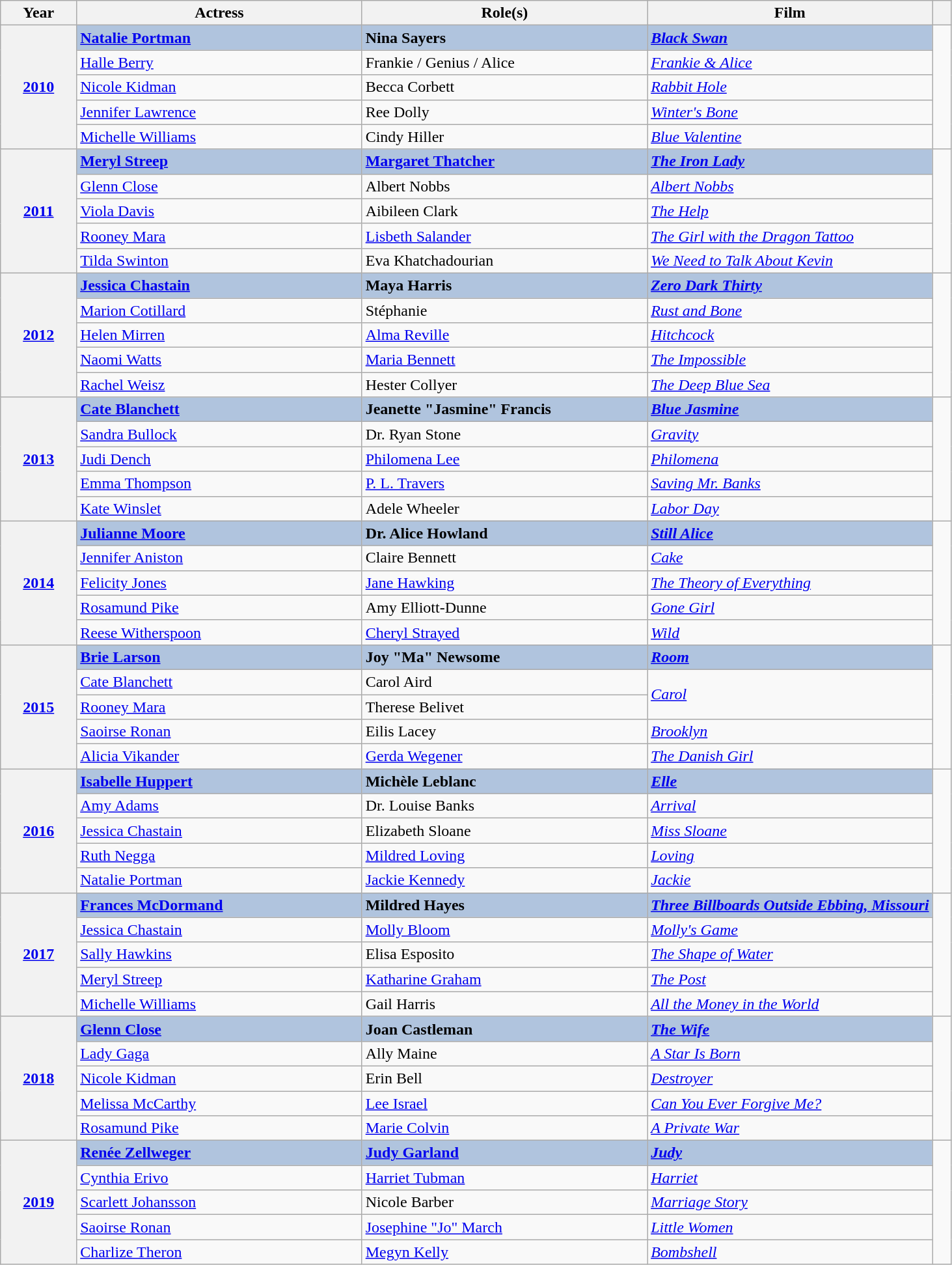<table class="wikitable sortable">
<tr>
<th scope="col" style="width:8%;">Year</th>
<th scope="col" style="width:30%;">Actress</th>
<th scope="col" style="width:30%;">Role(s)</th>
<th scope="col" style="width:30%;">Film</th>
<th scope="col" style="width:2%;" class="unsortable"></th>
</tr>
<tr>
<th rowspan="5" style="text-align:center;"><a href='#'>2010</a></th>
<td style="background:#B0C4DE;"><strong><a href='#'>Natalie Portman</a></strong></td>
<td style="background:#B0C4DE;"><strong>Nina Sayers</strong></td>
<td style="background:#B0C4DE;"><strong><em><a href='#'>Black Swan</a></em></strong></td>
<td rowspan=5></td>
</tr>
<tr>
<td><a href='#'>Halle Berry</a></td>
<td>Frankie / Genius / Alice</td>
<td><em><a href='#'>Frankie & Alice</a></em></td>
</tr>
<tr>
<td><a href='#'>Nicole Kidman</a></td>
<td>Becca Corbett</td>
<td><em><a href='#'>Rabbit Hole</a></em></td>
</tr>
<tr>
<td><a href='#'>Jennifer Lawrence</a></td>
<td>Ree Dolly</td>
<td><em><a href='#'>Winter's Bone</a></em></td>
</tr>
<tr>
<td><a href='#'>Michelle Williams</a></td>
<td>Cindy Hiller</td>
<td><em><a href='#'>Blue Valentine</a></em></td>
</tr>
<tr>
<th rowspan="5" style="text-align:center;"><a href='#'>2011</a></th>
<td style="background:#B0C4DE;"><strong><a href='#'>Meryl Streep</a></strong></td>
<td style="background:#B0C4DE;"><strong><a href='#'>Margaret Thatcher</a></strong></td>
<td style="background:#B0C4DE;"><strong><em><a href='#'>The Iron Lady</a></em></strong></td>
<td rowspan=5></td>
</tr>
<tr>
<td><a href='#'>Glenn Close</a></td>
<td>Albert Nobbs</td>
<td><em><a href='#'>Albert Nobbs</a></em></td>
</tr>
<tr>
<td><a href='#'>Viola Davis</a></td>
<td>Aibileen Clark</td>
<td><em><a href='#'>The Help</a></em></td>
</tr>
<tr>
<td><a href='#'>Rooney Mara</a></td>
<td><a href='#'>Lisbeth Salander</a></td>
<td><em><a href='#'>The Girl with the Dragon Tattoo</a></em></td>
</tr>
<tr>
<td><a href='#'>Tilda Swinton</a></td>
<td>Eva Khatchadourian</td>
<td><em><a href='#'>We Need to Talk About Kevin</a></em></td>
</tr>
<tr>
<th rowspan="5" style="text-align:center;"><a href='#'>2012</a></th>
<td style="background:#B0C4DE;"><strong><a href='#'>Jessica Chastain</a></strong></td>
<td style="background:#B0C4DE;"><strong>Maya Harris</strong></td>
<td style="background:#B0C4DE;"><strong><em><a href='#'>Zero Dark Thirty</a></em></strong></td>
<td rowspan=5></td>
</tr>
<tr>
<td><a href='#'>Marion Cotillard</a></td>
<td>Stéphanie</td>
<td><em><a href='#'>Rust and Bone</a></em></td>
</tr>
<tr>
<td><a href='#'>Helen Mirren</a></td>
<td><a href='#'>Alma Reville</a></td>
<td><em><a href='#'>Hitchcock</a></em></td>
</tr>
<tr>
<td><a href='#'>Naomi Watts</a></td>
<td><a href='#'>Maria Bennett</a></td>
<td><em><a href='#'>The Impossible</a></em></td>
</tr>
<tr>
<td><a href='#'>Rachel Weisz</a></td>
<td>Hester Collyer</td>
<td><em><a href='#'>The Deep Blue Sea</a></em></td>
</tr>
<tr>
<th rowspan="5" style="text-align:center;"><a href='#'>2013</a></th>
<td style="background:#B0C4DE;"><strong><a href='#'>Cate Blanchett</a></strong></td>
<td style="background:#B0C4DE;"><strong>Jeanette "Jasmine" Francis</strong></td>
<td style="background:#B0C4DE;"><strong><em><a href='#'>Blue Jasmine</a></em></strong></td>
<td rowspan=5></td>
</tr>
<tr>
<td><a href='#'>Sandra Bullock</a></td>
<td>Dr. Ryan Stone</td>
<td><em><a href='#'>Gravity</a></em></td>
</tr>
<tr>
<td><a href='#'>Judi Dench</a></td>
<td><a href='#'>Philomena Lee</a></td>
<td><em><a href='#'>Philomena</a></em></td>
</tr>
<tr>
<td><a href='#'>Emma Thompson</a></td>
<td><a href='#'>P. L. Travers</a></td>
<td><em><a href='#'>Saving Mr. Banks</a></em></td>
</tr>
<tr>
<td><a href='#'>Kate Winslet</a></td>
<td>Adele Wheeler</td>
<td><em><a href='#'>Labor Day</a></em></td>
</tr>
<tr>
<th rowspan="5" style="text-align:center;"><a href='#'>2014</a></th>
<td style="background:#B0C4DE;"><strong><a href='#'>Julianne Moore</a></strong></td>
<td style="background:#B0C4DE;"><strong>Dr. Alice Howland</strong></td>
<td style="background:#B0C4DE;"><strong><em><a href='#'>Still Alice</a></em></strong></td>
<td rowspan=5></td>
</tr>
<tr>
<td><a href='#'>Jennifer Aniston</a></td>
<td>Claire Bennett</td>
<td><em><a href='#'>Cake</a></em></td>
</tr>
<tr>
<td><a href='#'>Felicity Jones</a></td>
<td><a href='#'>Jane Hawking</a></td>
<td><em><a href='#'>The Theory of Everything</a></em></td>
</tr>
<tr>
<td><a href='#'>Rosamund Pike</a></td>
<td>Amy Elliott-Dunne</td>
<td><em><a href='#'>Gone Girl</a></em></td>
</tr>
<tr>
<td><a href='#'>Reese Witherspoon</a></td>
<td><a href='#'>Cheryl Strayed</a></td>
<td><em><a href='#'>Wild</a></em></td>
</tr>
<tr>
<th rowspan="5" style="text-align:center;"><a href='#'>2015</a></th>
<td style="background:#B0C4DE;"><strong><a href='#'>Brie Larson</a></strong></td>
<td style="background:#B0C4DE;"><strong>Joy "Ma" Newsome</strong></td>
<td style="background:#B0C4DE;"><strong><em><a href='#'>Room</a></em></strong></td>
<td rowspan=5></td>
</tr>
<tr>
<td><a href='#'>Cate Blanchett</a></td>
<td>Carol Aird</td>
<td rowspan="2"><em><a href='#'>Carol</a></em></td>
</tr>
<tr>
<td><a href='#'>Rooney Mara</a></td>
<td>Therese Belivet</td>
</tr>
<tr>
<td><a href='#'>Saoirse Ronan</a></td>
<td>Eilis Lacey</td>
<td><em><a href='#'>Brooklyn</a></em></td>
</tr>
<tr>
<td><a href='#'>Alicia Vikander</a></td>
<td><a href='#'>Gerda Wegener</a></td>
<td><em><a href='#'>The Danish Girl</a></em></td>
</tr>
<tr>
<th rowspan="5" style="text-align:center;"><a href='#'>2016</a></th>
<td style="background:#B0C4DE;"><strong><a href='#'>Isabelle Huppert</a></strong></td>
<td style="background:#B0C4DE;"><strong>Michèle Leblanc</strong></td>
<td style="background:#B0C4DE;"><strong><em><a href='#'>Elle</a></em></strong></td>
<td rowspan=5></td>
</tr>
<tr>
<td><a href='#'>Amy Adams</a></td>
<td>Dr. Louise Banks</td>
<td><em><a href='#'>Arrival</a></em></td>
</tr>
<tr>
<td><a href='#'>Jessica Chastain</a></td>
<td>Elizabeth Sloane</td>
<td><em><a href='#'>Miss Sloane</a></em></td>
</tr>
<tr>
<td><a href='#'>Ruth Negga</a></td>
<td><a href='#'>Mildred Loving</a></td>
<td><em><a href='#'>Loving</a></em></td>
</tr>
<tr>
<td><a href='#'>Natalie Portman</a></td>
<td><a href='#'>Jackie Kennedy</a></td>
<td><em><a href='#'>Jackie</a></em></td>
</tr>
<tr>
<th rowspan="5" style="text-align:center;"><a href='#'>2017</a></th>
<td style="background:#B0C4DE;"><strong><a href='#'>Frances McDormand</a></strong></td>
<td style="background:#B0C4DE;"><strong>Mildred Hayes</strong></td>
<td style="background:#B0C4DE;"><strong><em><a href='#'>Three Billboards Outside Ebbing, Missouri</a></em></strong></td>
<td rowspan=5></td>
</tr>
<tr>
<td><a href='#'>Jessica Chastain</a></td>
<td><a href='#'>Molly Bloom</a></td>
<td><em><a href='#'>Molly's Game</a></em></td>
</tr>
<tr>
<td><a href='#'>Sally Hawkins</a></td>
<td>Elisa Esposito</td>
<td><em><a href='#'>The Shape of Water</a></em></td>
</tr>
<tr>
<td><a href='#'>Meryl Streep</a></td>
<td><a href='#'>Katharine Graham</a></td>
<td><em><a href='#'>The Post</a></em></td>
</tr>
<tr>
<td><a href='#'>Michelle Williams</a></td>
<td>Gail Harris</td>
<td><em><a href='#'>All the Money in the World</a></em></td>
</tr>
<tr>
<th rowspan="5" style="text-align:center;"><a href='#'>2018</a></th>
<td style="background:#B0C4DE;"><strong><a href='#'>Glenn Close</a></strong></td>
<td style="background:#B0C4DE;"><strong>Joan Castleman</strong></td>
<td style="background:#B0C4DE;"><strong><em><a href='#'>The Wife</a></em></strong></td>
<td rowspan=5></td>
</tr>
<tr>
<td><a href='#'>Lady Gaga</a></td>
<td>Ally Maine</td>
<td><em><a href='#'>A Star Is Born</a></em></td>
</tr>
<tr>
<td><a href='#'>Nicole Kidman</a></td>
<td>Erin Bell</td>
<td><em><a href='#'>Destroyer</a></em></td>
</tr>
<tr>
<td><a href='#'>Melissa McCarthy</a></td>
<td><a href='#'>Lee Israel</a></td>
<td><em><a href='#'>Can You Ever Forgive Me?</a></em></td>
</tr>
<tr>
<td><a href='#'>Rosamund Pike</a></td>
<td><a href='#'>Marie Colvin</a></td>
<td><em><a href='#'>A Private War</a></em></td>
</tr>
<tr>
<th rowspan="5" style="text-align:center;"><a href='#'>2019</a></th>
<td style="background:#B0C4DE;"><strong><a href='#'>Renée Zellweger</a></strong></td>
<td style="background:#B0C4DE;"><strong><a href='#'>Judy Garland</a></strong></td>
<td style="background:#B0C4DE;"><strong><em><a href='#'>Judy</a></em></strong></td>
<td rowspan=5></td>
</tr>
<tr>
<td><a href='#'>Cynthia Erivo</a></td>
<td><a href='#'>Harriet Tubman</a></td>
<td><em><a href='#'>Harriet</a></em></td>
</tr>
<tr>
<td><a href='#'>Scarlett Johansson</a></td>
<td>Nicole Barber</td>
<td><em><a href='#'>Marriage Story</a></em></td>
</tr>
<tr>
<td><a href='#'>Saoirse Ronan</a></td>
<td><a href='#'>Josephine "Jo" March</a></td>
<td><em><a href='#'>Little Women</a></em></td>
</tr>
<tr>
<td><a href='#'>Charlize Theron</a></td>
<td><a href='#'>Megyn Kelly</a></td>
<td><em><a href='#'>Bombshell</a></em></td>
</tr>
</table>
